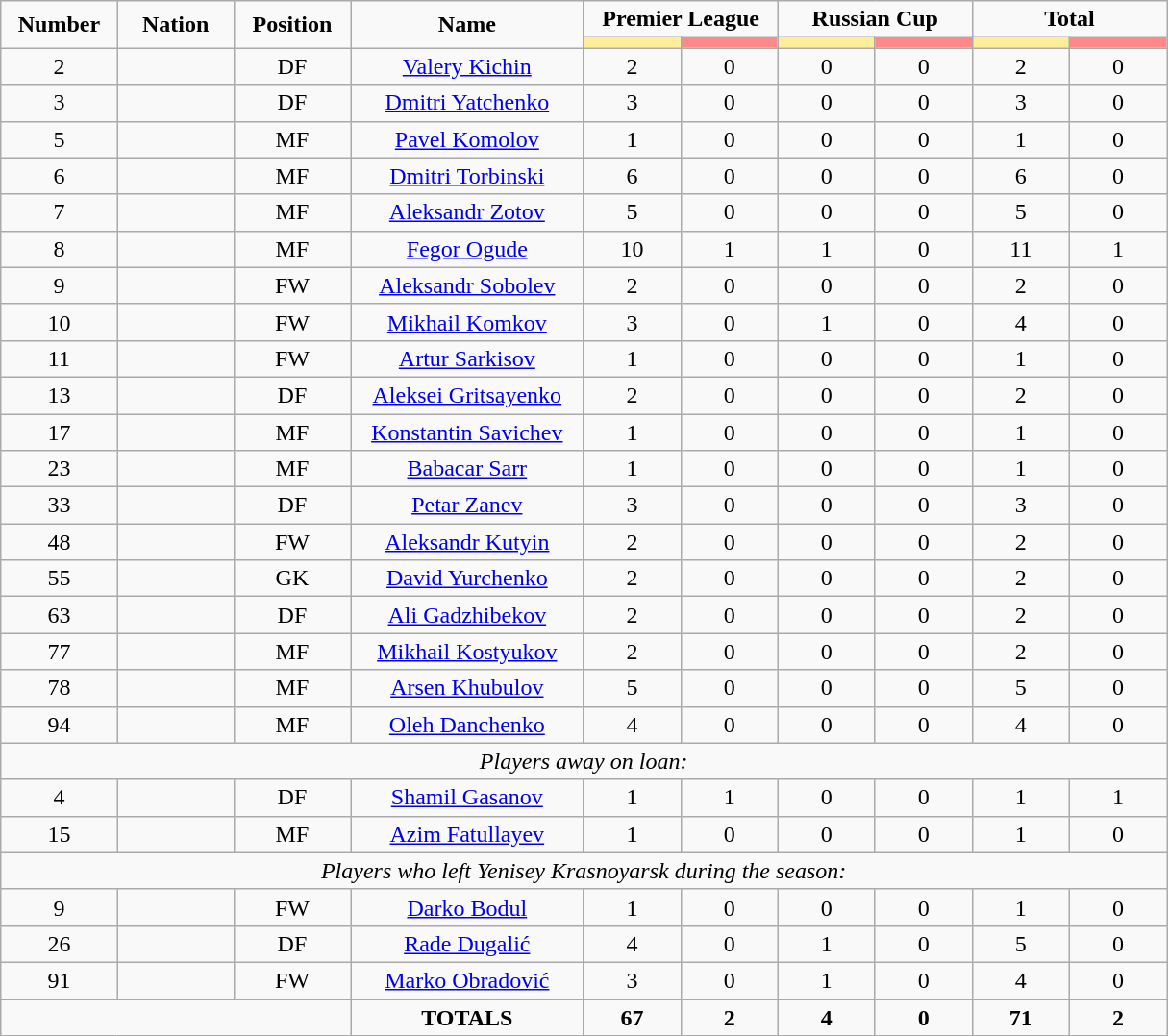<table class="wikitable" style="font-size: 100%; text-align: center;">
<tr>
<td rowspan="2" width="10%" align="center"><strong>Number</strong></td>
<td rowspan="2" width="10%" align="center"><strong>Nation</strong></td>
<td rowspan="2" width="10%" align="center"><strong>Position</strong></td>
<td rowspan="2" width="20%" align="center"><strong>Name</strong></td>
<td colspan="2" align="center"><strong>Premier League</strong></td>
<td colspan="2" align="center"><strong>Russian Cup</strong></td>
<td colspan="2" align="center"><strong>Total</strong></td>
</tr>
<tr>
<th width=60 style="background: #FFEE99"></th>
<th width=60 style="background: #FF8888"></th>
<th width=60 style="background: #FFEE99"></th>
<th width=60 style="background: #FF8888"></th>
<th width=60 style="background: #FFEE99"></th>
<th width=60 style="background: #FF8888"></th>
</tr>
<tr>
<td>2</td>
<td></td>
<td>DF</td>
<td><a href='#'>Valery Kichin</a></td>
<td>2</td>
<td>0</td>
<td>0</td>
<td>0</td>
<td>2</td>
<td>0</td>
</tr>
<tr>
<td>3</td>
<td></td>
<td>DF</td>
<td><a href='#'>Dmitri Yatchenko</a></td>
<td>3</td>
<td>0</td>
<td>0</td>
<td>0</td>
<td>3</td>
<td>0</td>
</tr>
<tr>
<td>5</td>
<td></td>
<td>MF</td>
<td><a href='#'>Pavel Komolov</a></td>
<td>1</td>
<td>0</td>
<td>0</td>
<td>0</td>
<td>1</td>
<td>0</td>
</tr>
<tr>
<td>6</td>
<td></td>
<td>MF</td>
<td><a href='#'>Dmitri Torbinski</a></td>
<td>6</td>
<td>0</td>
<td>0</td>
<td>0</td>
<td>6</td>
<td>0</td>
</tr>
<tr>
<td>7</td>
<td></td>
<td>MF</td>
<td><a href='#'>Aleksandr Zotov</a></td>
<td>5</td>
<td>0</td>
<td>0</td>
<td>0</td>
<td>5</td>
<td>0</td>
</tr>
<tr>
<td>8</td>
<td></td>
<td>MF</td>
<td><a href='#'>Fegor Ogude</a></td>
<td>10</td>
<td>1</td>
<td>1</td>
<td>0</td>
<td>11</td>
<td>1</td>
</tr>
<tr>
<td>9</td>
<td></td>
<td>FW</td>
<td><a href='#'>Aleksandr Sobolev</a></td>
<td>2</td>
<td>0</td>
<td>0</td>
<td>0</td>
<td>2</td>
<td>0</td>
</tr>
<tr>
<td>10</td>
<td></td>
<td>FW</td>
<td><a href='#'>Mikhail Komkov</a></td>
<td>3</td>
<td>0</td>
<td>1</td>
<td>0</td>
<td>4</td>
<td>0</td>
</tr>
<tr>
<td>11</td>
<td></td>
<td>FW</td>
<td><a href='#'>Artur Sarkisov</a></td>
<td>1</td>
<td>0</td>
<td>0</td>
<td>0</td>
<td>1</td>
<td>0</td>
</tr>
<tr>
<td>13</td>
<td></td>
<td>DF</td>
<td><a href='#'>Aleksei Gritsayenko</a></td>
<td>2</td>
<td>0</td>
<td>0</td>
<td>0</td>
<td>2</td>
<td>0</td>
</tr>
<tr>
<td>17</td>
<td></td>
<td>MF</td>
<td><a href='#'>Konstantin Savichev</a></td>
<td>1</td>
<td>0</td>
<td>0</td>
<td>0</td>
<td>1</td>
<td>0</td>
</tr>
<tr>
<td>23</td>
<td></td>
<td>MF</td>
<td><a href='#'>Babacar Sarr</a></td>
<td>1</td>
<td>0</td>
<td>0</td>
<td>0</td>
<td>1</td>
<td>0</td>
</tr>
<tr>
<td>33</td>
<td></td>
<td>DF</td>
<td><a href='#'>Petar Zanev</a></td>
<td>3</td>
<td>0</td>
<td>0</td>
<td>0</td>
<td>3</td>
<td>0</td>
</tr>
<tr>
<td>48</td>
<td></td>
<td>FW</td>
<td><a href='#'>Aleksandr Kutyin</a></td>
<td>2</td>
<td>0</td>
<td>0</td>
<td>0</td>
<td>2</td>
<td>0</td>
</tr>
<tr>
<td>55</td>
<td></td>
<td>GK</td>
<td><a href='#'>David Yurchenko</a></td>
<td>2</td>
<td>0</td>
<td>0</td>
<td>0</td>
<td>2</td>
<td>0</td>
</tr>
<tr>
<td>63</td>
<td></td>
<td>DF</td>
<td><a href='#'>Ali Gadzhibekov</a></td>
<td>2</td>
<td>0</td>
<td>0</td>
<td>0</td>
<td>2</td>
<td>0</td>
</tr>
<tr>
<td>77</td>
<td></td>
<td>MF</td>
<td><a href='#'>Mikhail Kostyukov</a></td>
<td>2</td>
<td>0</td>
<td>0</td>
<td>0</td>
<td>2</td>
<td>0</td>
</tr>
<tr>
<td>78</td>
<td></td>
<td>MF</td>
<td><a href='#'>Arsen Khubulov</a></td>
<td>5</td>
<td>0</td>
<td>0</td>
<td>0</td>
<td>5</td>
<td>0</td>
</tr>
<tr>
<td>94</td>
<td></td>
<td>MF</td>
<td><a href='#'>Oleh Danchenko</a></td>
<td>4</td>
<td>0</td>
<td>0</td>
<td>0</td>
<td>4</td>
<td>0</td>
</tr>
<tr>
<td colspan="13"><em>Players away on loan:</em></td>
</tr>
<tr>
<td>4</td>
<td></td>
<td>DF</td>
<td><a href='#'>Shamil Gasanov</a></td>
<td>1</td>
<td>1</td>
<td>0</td>
<td>0</td>
<td>1</td>
<td>1</td>
</tr>
<tr>
<td>15</td>
<td></td>
<td>MF</td>
<td><a href='#'>Azim Fatullayev</a></td>
<td>1</td>
<td>0</td>
<td>0</td>
<td>0</td>
<td>1</td>
<td>0</td>
</tr>
<tr>
<td colspan="13"><em>Players who left Yenisey Krasnoyarsk during the season:</em></td>
</tr>
<tr>
<td>9</td>
<td></td>
<td>FW</td>
<td><a href='#'>Darko Bodul</a></td>
<td>1</td>
<td>0</td>
<td>0</td>
<td>0</td>
<td>1</td>
<td>0</td>
</tr>
<tr>
<td>26</td>
<td></td>
<td>DF</td>
<td><a href='#'>Rade Dugalić</a></td>
<td>4</td>
<td>0</td>
<td>1</td>
<td>0</td>
<td>5</td>
<td>0</td>
</tr>
<tr>
<td>91</td>
<td></td>
<td>FW</td>
<td><a href='#'>Marko Obradović</a></td>
<td>3</td>
<td>0</td>
<td>1</td>
<td>0</td>
<td>4</td>
<td>0</td>
</tr>
<tr>
<td colspan="3"></td>
<td><strong>TOTALS</strong></td>
<td><strong>67</strong></td>
<td><strong>2</strong></td>
<td><strong>4</strong></td>
<td><strong>0</strong></td>
<td><strong>71</strong></td>
<td><strong>2</strong></td>
</tr>
</table>
